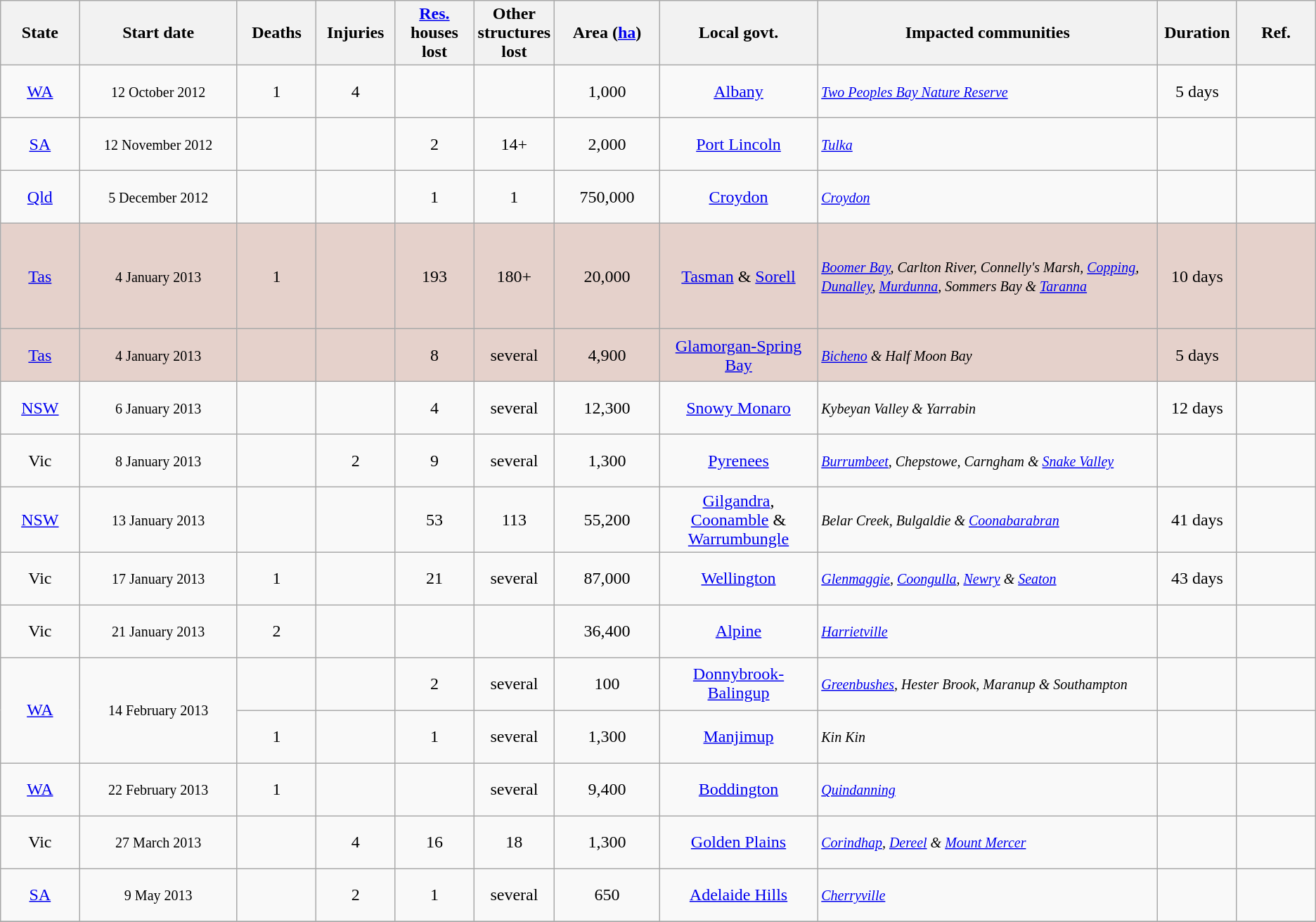<table class="wikitable sortable">
<tr>
<th scope="col" width="6%" align="center">State</th>
<th scope="col" width="12%" align="center">Start date</th>
<th scope="col" width="6%" align="center">Deaths</th>
<th scope="col" width="6%" align="center">Injuries</th>
<th scope="col" width="6%" align="center"><a href='#'>Res.</a> houses lost</th>
<th scope="col" width="6%" align="center">Other structures lost</th>
<th scope="col" width="8%" align="center">Area (<a href='#'>ha</a>)</th>
<th scope="col" width="12%" align="center">Local govt.</th>
<th scope="col" align="center" class="unsortable">Impacted communities</th>
<th scope="col" width="6%" align="center" class="unsortable">Duration</th>
<th scope="col" width="6%" align="center" class="unsortable">Ref.</th>
</tr>
<tr style="height: 50px;">
<td style="text-align:center;"><a href='#'>WA</a></td>
<td style="text-align:center;"><small>12 October 2012</small></td>
<td style="text-align:center;">1</td>
<td style="text-align:center;">4</td>
<td style="text-align:center;"></td>
<td style="text-align:center;"></td>
<td style="text-align:center;">1,000</td>
<td style="text-align:center;"><a href='#'>Albany</a></td>
<td><small><em><a href='#'>Two Peoples Bay Nature Reserve</a></em></small></td>
<td style="text-align:center;">5 days</td>
<td style="text-align:center;"></td>
</tr>
<tr style="height: 50px;">
<td style="text-align:center;"><a href='#'>SA</a></td>
<td style="text-align:center;"><small>12 November 2012</small></td>
<td style="text-align:center;"></td>
<td style="text-align:center;"></td>
<td style="text-align:center;">2</td>
<td style="text-align:center;">14+</td>
<td style="text-align:center;">2,000</td>
<td style="text-align:center;"><a href='#'>Port Lincoln</a></td>
<td><small><em><a href='#'>Tulka</a></em></small></td>
<td style="text-align:center;"></td>
<td style="text-align:center;"></td>
</tr>
<tr style="height: 50px;">
<td style="text-align:center;"><a href='#'>Qld</a></td>
<td style="text-align:center;"><small>5 December 2012</small></td>
<td style="text-align:center;"></td>
<td style="text-align:center;"></td>
<td style="text-align:center;">1</td>
<td style="text-align:center;">1</td>
<td style="text-align:center;">750,000</td>
<td style="text-align:center;"><a href='#'>Croydon</a></td>
<td><small><em><a href='#'>Croydon</a></em></small></td>
<td style="text-align:center;"></td>
<td style="text-align:center;"></td>
</tr>
<tr style="background:#e5d1cb; height:100px;">
<td style="text-align:center;"><a href='#'>Tas</a></td>
<td style="text-align:center;"><small>4 January 2013</small></td>
<td style="text-align:center;">1</td>
<td style="text-align:center;"></td>
<td style="text-align:center;">193</td>
<td style="text-align:center;">180+</td>
<td style="text-align:center;">20,000</td>
<td style="text-align:center;"><a href='#'>Tasman</a> & <a href='#'>Sorell</a></td>
<td><small><em><a href='#'>Boomer Bay</a>, Carlton River, Connelly's Marsh, <a href='#'>Copping</a>, <a href='#'>Dunalley</a>, <a href='#'>Murdunna</a>, Sommers Bay & <a href='#'>Taranna</a></em></small></td>
<td style="text-align:center;">10 days</td>
<td style="text-align:center;"></td>
</tr>
<tr style="background:#e5d1cb; height:50px;">
<td style="text-align:center;"><a href='#'>Tas</a></td>
<td style="text-align:center;"><small>4 January 2013</small></td>
<td style="text-align:center;"></td>
<td style="text-align:center;"></td>
<td style="text-align:center;">8</td>
<td style="text-align:center;">several</td>
<td style="text-align:center;">4,900</td>
<td style="text-align:center;"><a href='#'>Glamorgan-Spring Bay</a></td>
<td><small><em><a href='#'>Bicheno</a> & Half Moon Bay</em></small></td>
<td style="text-align:center;">5 days</td>
<td style="text-align:center;"></td>
</tr>
<tr style="height: 50px;">
<td style="text-align:center;"><a href='#'>NSW</a></td>
<td style="text-align:center;"><small>6 January 2013</small></td>
<td style="text-align:center;"></td>
<td style="text-align:center;"></td>
<td style="text-align:center;">4</td>
<td style="text-align:center;">several</td>
<td style="text-align:center;">12,300</td>
<td style="text-align:center;"><a href='#'>Snowy Monaro</a></td>
<td><small><em>Kybeyan Valley & Yarrabin</em></small></td>
<td style="text-align:center;">12 days</td>
<td style="text-align:center;"></td>
</tr>
<tr style="height: 50px;">
<td style="text-align:center;">Vic</td>
<td style="text-align:center;"><small>8 January 2013</small></td>
<td style="text-align:center;"></td>
<td style="text-align:center;">2</td>
<td style="text-align:center;">9</td>
<td style="text-align:center;">several</td>
<td style="text-align:center;">1,300</td>
<td style="text-align:center;"><a href='#'>Pyrenees</a></td>
<td><small><em><a href='#'>Burrumbeet</a>, Chepstowe, Carngham & <a href='#'>Snake Valley</a></em></small></td>
<td style="text-align:center;"></td>
<td style="text-align:center;"></td>
</tr>
<tr style="height: 50px;">
<td style="text-align:center;"><a href='#'>NSW</a></td>
<td style="text-align:center;"><small>13 January 2013</small></td>
<td style="text-align:center;"></td>
<td style="text-align:center;"></td>
<td style="text-align:center;">53</td>
<td style="text-align:center;">113</td>
<td style="text-align:center;">55,200</td>
<td style="text-align:center;"><a href='#'>Gilgandra</a>, <a href='#'>Coonamble</a> & <a href='#'>Warrumbungle</a></td>
<td><small><em>Belar Creek, Bulgaldie & <a href='#'>Coonabarabran</a></em></small></td>
<td style="text-align:center;">41 days</td>
<td style="text-align:center;"></td>
</tr>
<tr style="height: 50px;">
<td style="text-align:center;">Vic</td>
<td style="text-align:center;"><small>17 January 2013</small></td>
<td style="text-align:center;">1</td>
<td style="text-align:center;"></td>
<td style="text-align:center;">21</td>
<td style="text-align:center;">several</td>
<td style="text-align:center;">87,000</td>
<td style="text-align:center;"><a href='#'>Wellington</a></td>
<td><small><em><a href='#'>Glenmaggie</a>, <a href='#'>Coongulla</a>, <a href='#'>Newry</a> & <a href='#'>Seaton</a></em></small></td>
<td style="text-align:center;">43 days</td>
<td style="text-align:center;"></td>
</tr>
<tr style="height: 50px;">
<td style="text-align:center;">Vic</td>
<td style="text-align:center;"><small>21 January 2013</small></td>
<td style="text-align:center;">2</td>
<td style="text-align:center;"></td>
<td style="text-align:center;"></td>
<td style="text-align:center;"></td>
<td style="text-align:center;">36,400</td>
<td style="text-align:center;"><a href='#'>Alpine</a></td>
<td><small><em><a href='#'>Harrietville</a></em></small></td>
<td style="text-align:center;"></td>
<td style="text-align:center;"></td>
</tr>
<tr style="height: 50px;">
<td rowspan="2" style="text-align:center;"><a href='#'>WA</a></td>
<td rowspan="2" style="text-align:center;"><small>14 February 2013</small></td>
<td style="text-align:center;"></td>
<td style="text-align:center;"></td>
<td style="text-align:center;">2</td>
<td style="text-align:center;">several</td>
<td style="text-align:center;">100</td>
<td style="text-align:center;"><a href='#'>Donnybrook-Balingup</a></td>
<td><small><em><a href='#'>Greenbushes</a>, Hester Brook, Maranup & Southampton</em></small></td>
<td style="text-align:center;"></td>
<td style="text-align:center;"></td>
</tr>
<tr style="height: 50px;">
<td style="text-align:center;">1</td>
<td style="text-align:center;"></td>
<td style="text-align:center;">1</td>
<td style="text-align:center;">several</td>
<td style="text-align:center;">1,300</td>
<td style="text-align:center;"><a href='#'>Manjimup</a></td>
<td><small><em>Kin Kin</em></small></td>
<td style="text-align:center;"></td>
<td style="text-align:center;"></td>
</tr>
<tr style="height: 50px;">
<td style="text-align:center;"><a href='#'>WA</a></td>
<td style="text-align:center;"><small>22 February 2013</small></td>
<td style="text-align:center;">1</td>
<td style="text-align:center;"></td>
<td style="text-align:center;"></td>
<td style="text-align:center;">several</td>
<td style="text-align:center;">9,400</td>
<td style="text-align:center;"><a href='#'>Boddington</a></td>
<td><small><em><a href='#'>Quindanning</a></em></small></td>
<td style="text-align:center;"></td>
<td style="text-align:center;"></td>
</tr>
<tr style="height: 50px;">
<td style="text-align:center;">Vic</td>
<td style="text-align:center;"><small>27 March 2013</small></td>
<td style="text-align:center;"></td>
<td style="text-align:center;">4</td>
<td style="text-align:center;">16</td>
<td style="text-align:center;">18</td>
<td style="text-align:center;">1,300</td>
<td style="text-align:center;"><a href='#'>Golden Plains</a></td>
<td><small><em><a href='#'>Corindhap</a>, <a href='#'>Dereel</a> & <a href='#'>Mount Mercer</a></em></small></td>
<td style="text-align:center;"></td>
<td style="text-align:center;"></td>
</tr>
<tr style="height: 50px;">
<td style="text-align:center;"><a href='#'>SA</a></td>
<td style="text-align:center;"><small>9 May 2013</small></td>
<td style="text-align:center;"></td>
<td style="text-align:center;">2</td>
<td style="text-align:center;">1</td>
<td style="text-align:center;">several</td>
<td style="text-align:center;">650</td>
<td style="text-align:center;"><a href='#'>Adelaide Hills</a></td>
<td><small><em><a href='#'>Cherryville</a></em></small></td>
<td style="text-align:center;"></td>
<td style="text-align:center;"></td>
</tr>
<tr>
</tr>
</table>
